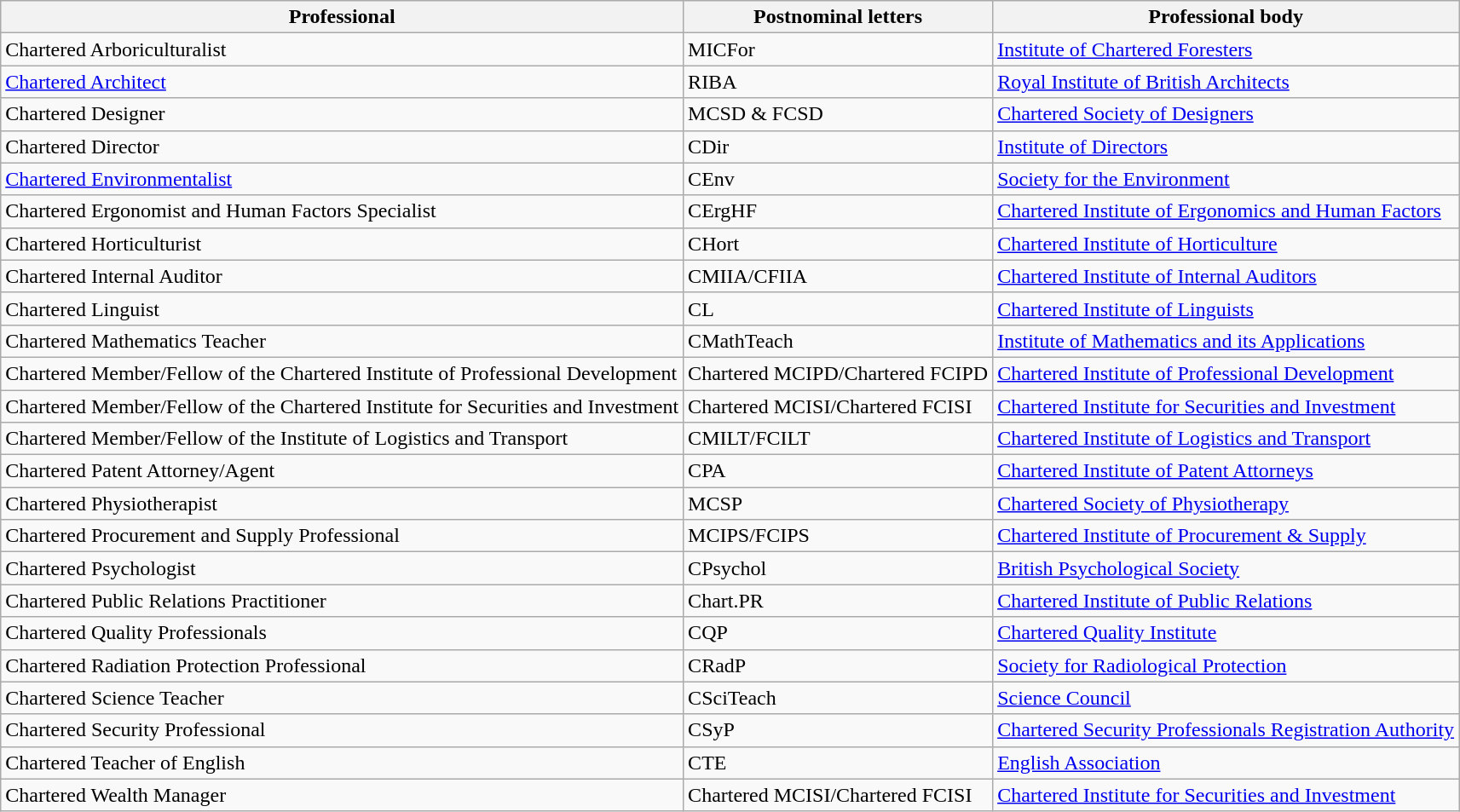<table class=wikitable>
<tr>
<th>Professional</th>
<th>Postnominal letters</th>
<th>Professional body</th>
</tr>
<tr>
<td>Chartered Arboriculturalist</td>
<td>MICFor</td>
<td><a href='#'>Institute of Chartered Foresters</a></td>
</tr>
<tr>
<td><a href='#'>Chartered Architect</a></td>
<td>RIBA</td>
<td><a href='#'>Royal Institute of British Architects</a></td>
</tr>
<tr>
<td>Chartered Designer</td>
<td>MCSD & FCSD</td>
<td><a href='#'>Chartered Society of Designers</a></td>
</tr>
<tr>
<td>Chartered Director</td>
<td>CDir</td>
<td><a href='#'>Institute of Directors</a></td>
</tr>
<tr>
<td><a href='#'>Chartered Environmentalist</a></td>
<td>CEnv</td>
<td><a href='#'>Society for the Environment</a></td>
</tr>
<tr>
<td>Chartered Ergonomist and Human Factors Specialist</td>
<td>CErgHF</td>
<td><a href='#'>Chartered Institute of Ergonomics and Human Factors</a></td>
</tr>
<tr>
<td>Chartered Horticulturist</td>
<td>CHort</td>
<td><a href='#'>Chartered Institute of Horticulture</a></td>
</tr>
<tr>
<td>Chartered Internal Auditor</td>
<td>CMIIA/CFIIA</td>
<td><a href='#'>Chartered Institute of Internal Auditors</a></td>
</tr>
<tr>
<td>Chartered Linguist</td>
<td>CL</td>
<td><a href='#'>Chartered Institute of Linguists</a></td>
</tr>
<tr>
<td>Chartered Mathematics Teacher</td>
<td>CMathTeach</td>
<td><a href='#'>Institute of Mathematics and its Applications</a></td>
</tr>
<tr>
<td>Chartered Member/Fellow of the Chartered Institute of Professional Development</td>
<td>Chartered MCIPD/Chartered FCIPD</td>
<td><a href='#'>Chartered Institute of Professional Development</a></td>
</tr>
<tr>
<td>Chartered Member/Fellow of the Chartered Institute for Securities and Investment</td>
<td>Chartered MCISI/Chartered FCISI</td>
<td><a href='#'>Chartered Institute for Securities and Investment</a></td>
</tr>
<tr>
<td>Chartered Member/Fellow of the Institute of Logistics and Transport</td>
<td>CMILT/FCILT</td>
<td><a href='#'>Chartered Institute of Logistics and Transport</a></td>
</tr>
<tr>
<td>Chartered Patent Attorney/Agent</td>
<td>CPA</td>
<td><a href='#'>Chartered Institute of Patent Attorneys</a></td>
</tr>
<tr>
<td>Chartered Physiotherapist</td>
<td>MCSP</td>
<td><a href='#'>Chartered Society of Physiotherapy</a></td>
</tr>
<tr>
<td>Chartered Procurement and Supply Professional</td>
<td>MCIPS/FCIPS</td>
<td><a href='#'>Chartered Institute of Procurement & Supply</a></td>
</tr>
<tr>
<td>Chartered Psychologist</td>
<td>CPsychol</td>
<td><a href='#'>British Psychological Society</a></td>
</tr>
<tr>
<td>Chartered Public Relations Practitioner</td>
<td>Chart.PR</td>
<td><a href='#'>Chartered Institute of Public Relations</a></td>
</tr>
<tr>
<td>Chartered Quality Professionals</td>
<td>CQP</td>
<td><a href='#'>Chartered Quality Institute</a></td>
</tr>
<tr>
<td>Chartered Radiation Protection Professional</td>
<td>CRadP</td>
<td><a href='#'>Society for Radiological Protection</a></td>
</tr>
<tr>
<td>Chartered Science Teacher</td>
<td>CSciTeach</td>
<td><a href='#'>Science Council</a></td>
</tr>
<tr>
<td>Chartered Security Professional</td>
<td>CSyP</td>
<td><a href='#'>Chartered Security Professionals Registration Authority</a></td>
</tr>
<tr>
<td>Chartered Teacher of English</td>
<td>CTE</td>
<td><a href='#'>English Association</a></td>
</tr>
<tr>
<td>Chartered Wealth Manager</td>
<td>Chartered MCISI/Chartered FCISI</td>
<td><a href='#'>Chartered Institute for Securities and Investment</a></td>
</tr>
</table>
